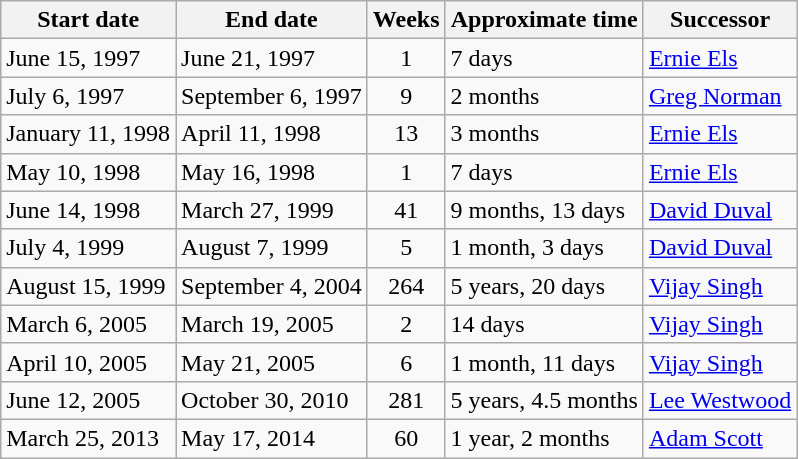<table class="wikitable">
<tr>
<th>Start date</th>
<th>End date</th>
<th>Weeks</th>
<th>Approximate time</th>
<th>Successor</th>
</tr>
<tr>
<td>June 15, 1997</td>
<td>June 21, 1997</td>
<td align=center>1</td>
<td>7 days</td>
<td> <a href='#'>Ernie Els</a></td>
</tr>
<tr>
<td>July 6, 1997</td>
<td>September 6, 1997</td>
<td align=center>9</td>
<td>2 months</td>
<td> <a href='#'>Greg Norman</a></td>
</tr>
<tr>
<td>January 11, 1998</td>
<td>April 11, 1998</td>
<td align=center>13</td>
<td>3 months</td>
<td> <a href='#'>Ernie Els</a></td>
</tr>
<tr>
<td>May 10, 1998</td>
<td>May 16, 1998</td>
<td align=center>1</td>
<td>7 days</td>
<td> <a href='#'>Ernie Els</a></td>
</tr>
<tr>
<td>June 14, 1998</td>
<td>March 27, 1999</td>
<td align=center>41</td>
<td>9 months, 13 days</td>
<td> <a href='#'>David Duval</a></td>
</tr>
<tr>
<td>July 4, 1999</td>
<td>August 7, 1999</td>
<td align=center>5</td>
<td>1 month, 3 days</td>
<td> <a href='#'>David Duval</a></td>
</tr>
<tr>
<td>August 15, 1999</td>
<td>September 4, 2004</td>
<td align=center>264</td>
<td>5 years, 20 days</td>
<td> <a href='#'>Vijay Singh</a></td>
</tr>
<tr>
<td>March 6, 2005</td>
<td>March 19, 2005</td>
<td align=center>2</td>
<td>14 days</td>
<td> <a href='#'>Vijay Singh</a></td>
</tr>
<tr>
<td>April 10, 2005</td>
<td>May 21, 2005</td>
<td align=center>6</td>
<td>1 month, 11 days</td>
<td> <a href='#'>Vijay Singh</a></td>
</tr>
<tr>
<td>June 12, 2005</td>
<td>October 30, 2010</td>
<td align=center>281</td>
<td>5 years, 4.5 months</td>
<td> <a href='#'>Lee Westwood</a></td>
</tr>
<tr>
<td>March 25, 2013</td>
<td>May 17, 2014</td>
<td align=center>60</td>
<td>1 year, 2 months</td>
<td> <a href='#'>Adam Scott</a></td>
</tr>
</table>
